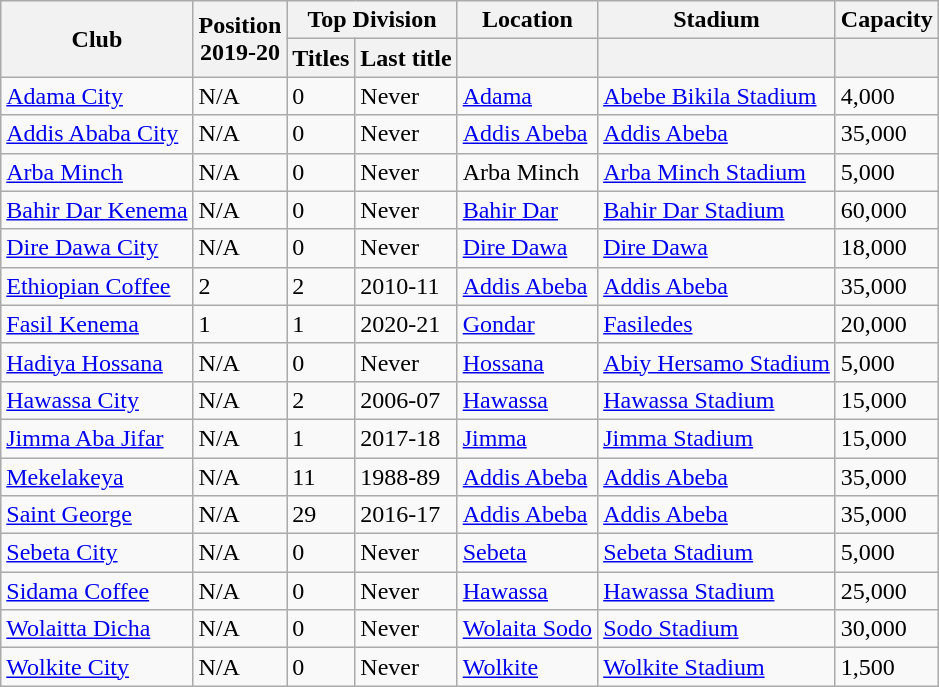<table class="wikitable sortable">
<tr>
<th rowspan="2">Club</th>
<th rowspan="2">Position<br>2019-20</th>
<th colspan="2">Top Division</th>
<th>Location</th>
<th>Stadium</th>
<th>Capacity</th>
</tr>
<tr>
<th>Titles</th>
<th>Last title</th>
<th></th>
<th></th>
<th></th>
</tr>
<tr>
<td><a href='#'>Adama City</a></td>
<td>N/A</td>
<td>0</td>
<td>Never</td>
<td><a href='#'>Adama</a></td>
<td><a href='#'>Abebe Bikila Stadium</a></td>
<td>4,000</td>
</tr>
<tr>
<td><a href='#'>Addis Ababa City</a></td>
<td>N/A</td>
<td>0</td>
<td>Never</td>
<td><a href='#'>Addis Abeba</a></td>
<td><a href='#'>Addis Abeba</a></td>
<td>35,000</td>
</tr>
<tr>
<td><a href='#'>Arba Minch</a></td>
<td>N/A</td>
<td>0</td>
<td>Never</td>
<td>Arba Minch</td>
<td><a href='#'>Arba Minch Stadium</a></td>
<td>5,000</td>
</tr>
<tr>
<td><a href='#'>Bahir Dar Kenema</a></td>
<td>N/A</td>
<td>0</td>
<td>Never</td>
<td><a href='#'>Bahir Dar</a></td>
<td><a href='#'>Bahir Dar Stadium</a></td>
<td>60,000</td>
</tr>
<tr>
<td><a href='#'>Dire Dawa City</a></td>
<td>N/A</td>
<td>0</td>
<td>Never</td>
<td><a href='#'>Dire Dawa</a></td>
<td><a href='#'>Dire Dawa</a></td>
<td>18,000</td>
</tr>
<tr>
<td><a href='#'>Ethiopian Coffee</a></td>
<td>2</td>
<td>2</td>
<td>2010-11</td>
<td><a href='#'>Addis Abeba</a></td>
<td><a href='#'>Addis Abeba</a></td>
<td>35,000</td>
</tr>
<tr>
<td><a href='#'>Fasil Kenema</a></td>
<td>1</td>
<td>1</td>
<td>2020-21</td>
<td><a href='#'>Gondar</a></td>
<td><a href='#'>Fasiledes</a></td>
<td>20,000</td>
</tr>
<tr>
<td><a href='#'>Hadiya Hossana</a></td>
<td>N/A</td>
<td>0</td>
<td>Never</td>
<td><a href='#'>Hossana</a></td>
<td><a href='#'>Abiy Hersamo Stadium</a></td>
<td>5,000</td>
</tr>
<tr>
<td><a href='#'>Hawassa City</a></td>
<td>N/A</td>
<td>2</td>
<td>2006-07</td>
<td><a href='#'>Hawassa</a></td>
<td><a href='#'>Hawassa Stadium</a></td>
<td>15,000</td>
</tr>
<tr>
<td><a href='#'>Jimma Aba Jifar</a></td>
<td>N/A</td>
<td>1</td>
<td>2017-18</td>
<td><a href='#'>Jimma</a></td>
<td><a href='#'>Jimma Stadium</a></td>
<td>15,000</td>
</tr>
<tr>
<td><a href='#'>Mekelakeya</a></td>
<td>N/A</td>
<td>11</td>
<td>1988-89</td>
<td><a href='#'>Addis Abeba</a></td>
<td><a href='#'>Addis Abeba</a></td>
<td>35,000</td>
</tr>
<tr>
<td><a href='#'>Saint George</a></td>
<td>N/A</td>
<td>29</td>
<td>2016-17</td>
<td><a href='#'>Addis Abeba</a></td>
<td><a href='#'>Addis Abeba</a></td>
<td>35,000</td>
</tr>
<tr>
<td><a href='#'>Sebeta City</a></td>
<td>N/A</td>
<td>0</td>
<td>Never</td>
<td><a href='#'>Sebeta</a></td>
<td><a href='#'>Sebeta Stadium</a></td>
<td>5,000</td>
</tr>
<tr>
<td><a href='#'>Sidama Coffee</a></td>
<td>N/A</td>
<td>0</td>
<td>Never</td>
<td><a href='#'>Hawassa</a></td>
<td><a href='#'>Hawassa Stadium</a></td>
<td>25,000</td>
</tr>
<tr>
<td><a href='#'>Wolaitta Dicha</a></td>
<td>N/A</td>
<td>0</td>
<td>Never</td>
<td><a href='#'>Wolaita Sodo</a></td>
<td><a href='#'>Sodo Stadium</a></td>
<td>30,000</td>
</tr>
<tr>
<td><a href='#'>Wolkite City</a></td>
<td>N/A</td>
<td>0</td>
<td>Never</td>
<td><a href='#'>Wolkite</a></td>
<td><a href='#'>Wolkite Stadium</a></td>
<td>1,500</td>
</tr>
</table>
